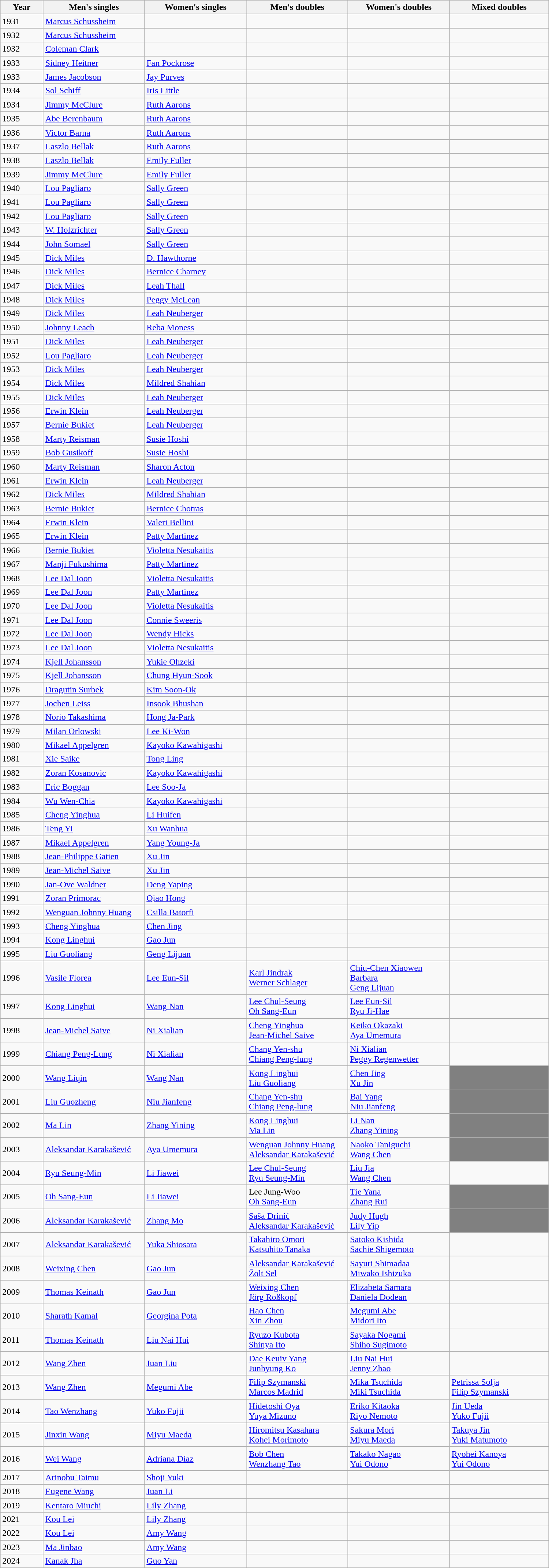<table class="wikitable" style="text-align: left; width: 1000px;">
<tr>
<th width="100">Year</th>
<th width="250">Men's singles</th>
<th width="250">Women's singles</th>
<th width="250">Men's doubles</th>
<th width="250">Women's doubles</th>
<th width="250">Mixed doubles</th>
</tr>
<tr>
<td>1931</td>
<td> <a href='#'>Marcus Schussheim</a></td>
<td></td>
<td></td>
<td></td>
<td></td>
</tr>
<tr>
<td>1932</td>
<td> <a href='#'>Marcus Schussheim</a></td>
<td></td>
<td></td>
<td></td>
<td></td>
</tr>
<tr>
<td>1932</td>
<td> <a href='#'>Coleman Clark</a></td>
<td></td>
<td></td>
<td></td>
<td></td>
</tr>
<tr>
<td>1933</td>
<td> <a href='#'>Sidney Heitner</a></td>
<td> <a href='#'>Fan Pockrose</a></td>
<td></td>
<td></td>
<td></td>
</tr>
<tr>
<td>1933</td>
<td> <a href='#'>James Jacobson</a></td>
<td> <a href='#'>Jay Purves</a></td>
<td></td>
<td></td>
<td></td>
</tr>
<tr>
<td>1934</td>
<td> <a href='#'>Sol Schiff</a></td>
<td> <a href='#'>Iris Little</a></td>
<td></td>
<td></td>
<td></td>
</tr>
<tr>
<td>1934</td>
<td> <a href='#'>Jimmy McClure</a></td>
<td> <a href='#'>Ruth Aarons</a></td>
<td></td>
<td></td>
<td></td>
</tr>
<tr>
<td>1935</td>
<td> <a href='#'>Abe Berenbaum</a></td>
<td> <a href='#'>Ruth Aarons</a></td>
<td></td>
<td></td>
<td></td>
</tr>
<tr>
<td>1936</td>
<td> <a href='#'>Victor Barna</a></td>
<td> <a href='#'>Ruth Aarons</a></td>
<td></td>
<td></td>
<td></td>
</tr>
<tr>
<td>1937</td>
<td> <a href='#'>Laszlo Bellak</a></td>
<td> <a href='#'>Ruth Aarons</a></td>
<td></td>
<td></td>
<td></td>
</tr>
<tr>
<td>1938</td>
<td> <a href='#'>Laszlo Bellak</a></td>
<td> <a href='#'>Emily Fuller</a></td>
<td></td>
<td></td>
<td></td>
</tr>
<tr>
<td>1939</td>
<td> <a href='#'>Jimmy McClure</a></td>
<td> <a href='#'>Emily Fuller</a></td>
<td></td>
<td></td>
<td></td>
</tr>
<tr>
<td>1940</td>
<td> <a href='#'>Lou Pagliaro</a></td>
<td> <a href='#'>Sally Green</a></td>
<td></td>
<td></td>
<td></td>
</tr>
<tr>
<td>1941</td>
<td> <a href='#'>Lou Pagliaro</a></td>
<td> <a href='#'>Sally Green</a></td>
<td></td>
<td></td>
<td></td>
</tr>
<tr>
<td>1942</td>
<td> <a href='#'>Lou Pagliaro</a></td>
<td> <a href='#'>Sally Green</a></td>
<td></td>
<td></td>
<td></td>
</tr>
<tr>
<td>1943</td>
<td> <a href='#'>W. Holzrichter</a></td>
<td> <a href='#'>Sally Green</a></td>
<td></td>
<td></td>
<td></td>
</tr>
<tr>
<td>1944</td>
<td> <a href='#'>John Somael</a></td>
<td> <a href='#'>Sally Green</a></td>
<td></td>
<td></td>
<td></td>
</tr>
<tr>
<td>1945</td>
<td> <a href='#'>Dick Miles</a></td>
<td> <a href='#'>D. Hawthorne</a></td>
<td></td>
<td></td>
<td></td>
</tr>
<tr>
<td>1946</td>
<td> <a href='#'>Dick Miles</a></td>
<td> <a href='#'>Bernice Charney</a></td>
<td></td>
<td></td>
<td></td>
</tr>
<tr>
<td>1947</td>
<td> <a href='#'>Dick Miles</a></td>
<td> <a href='#'>Leah Thall</a></td>
<td></td>
<td></td>
<td></td>
</tr>
<tr>
<td>1948</td>
<td> <a href='#'>Dick Miles</a></td>
<td> <a href='#'>Peggy McLean</a></td>
<td></td>
<td></td>
<td></td>
</tr>
<tr>
<td>1949</td>
<td> <a href='#'>Dick Miles</a></td>
<td> <a href='#'>Leah Neuberger</a></td>
<td></td>
<td></td>
<td></td>
</tr>
<tr>
<td>1950</td>
<td> <a href='#'>Johnny Leach</a></td>
<td> <a href='#'>Reba Moness</a></td>
<td></td>
<td></td>
<td></td>
</tr>
<tr>
<td>1951</td>
<td> <a href='#'>Dick Miles</a></td>
<td> <a href='#'>Leah Neuberger</a></td>
<td></td>
<td></td>
<td></td>
</tr>
<tr>
<td>1952</td>
<td> <a href='#'>Lou Pagliaro</a></td>
<td> <a href='#'>Leah Neuberger</a></td>
<td></td>
<td></td>
<td></td>
</tr>
<tr>
<td>1953</td>
<td> <a href='#'>Dick Miles</a></td>
<td> <a href='#'>Leah Neuberger</a></td>
<td></td>
<td></td>
<td></td>
</tr>
<tr>
<td>1954</td>
<td> <a href='#'>Dick Miles</a></td>
<td> <a href='#'>Mildred Shahian</a></td>
<td></td>
<td></td>
<td></td>
</tr>
<tr>
<td>1955</td>
<td> <a href='#'>Dick Miles</a></td>
<td> <a href='#'>Leah Neuberger</a></td>
<td></td>
<td></td>
<td></td>
</tr>
<tr>
<td>1956</td>
<td> <a href='#'>Erwin Klein</a></td>
<td> <a href='#'>Leah Neuberger</a></td>
<td></td>
<td></td>
<td></td>
</tr>
<tr>
<td>1957</td>
<td> <a href='#'>Bernie Bukiet</a></td>
<td> <a href='#'>Leah Neuberger</a></td>
<td></td>
<td></td>
<td></td>
</tr>
<tr>
<td>1958</td>
<td> <a href='#'>Marty Reisman</a></td>
<td> <a href='#'>Susie Hoshi</a></td>
<td></td>
<td></td>
<td></td>
</tr>
<tr>
<td>1959</td>
<td> <a href='#'>Bob Gusikoff</a></td>
<td> <a href='#'>Susie Hoshi</a></td>
<td></td>
<td></td>
<td></td>
</tr>
<tr>
<td>1960</td>
<td> <a href='#'>Marty Reisman</a></td>
<td> <a href='#'>Sharon Acton</a></td>
<td></td>
<td></td>
<td></td>
</tr>
<tr>
<td>1961</td>
<td> <a href='#'>Erwin Klein</a></td>
<td> <a href='#'>Leah Neuberger</a></td>
<td></td>
<td></td>
<td></td>
</tr>
<tr>
<td>1962</td>
<td> <a href='#'>Dick Miles</a></td>
<td> <a href='#'>Mildred Shahian</a></td>
<td></td>
<td></td>
<td></td>
</tr>
<tr>
<td>1963</td>
<td> <a href='#'>Bernie Bukiet</a></td>
<td> <a href='#'>Bernice Chotras</a></td>
<td></td>
<td></td>
<td></td>
</tr>
<tr>
<td>1964</td>
<td> <a href='#'>Erwin Klein</a></td>
<td> <a href='#'>Valeri Bellini</a></td>
<td></td>
<td></td>
<td></td>
</tr>
<tr>
<td>1965</td>
<td> <a href='#'>Erwin Klein</a></td>
<td> <a href='#'>Patty Martinez</a></td>
<td></td>
<td></td>
<td></td>
</tr>
<tr>
<td>1966</td>
<td> <a href='#'>Bernie Bukiet</a></td>
<td> <a href='#'>Violetta Nesukaitis</a></td>
<td></td>
<td></td>
<td></td>
</tr>
<tr>
<td>1967</td>
<td> <a href='#'>Manji Fukushima</a></td>
<td> <a href='#'>Patty Martinez</a></td>
<td></td>
<td></td>
<td></td>
</tr>
<tr>
<td>1968</td>
<td> <a href='#'>Lee Dal Joon</a></td>
<td> <a href='#'>Violetta Nesukaitis</a></td>
<td></td>
<td></td>
<td></td>
</tr>
<tr>
<td>1969</td>
<td> <a href='#'>Lee Dal Joon</a></td>
<td> <a href='#'>Patty Martinez</a></td>
<td></td>
<td></td>
<td></td>
</tr>
<tr>
<td>1970</td>
<td> <a href='#'>Lee Dal Joon</a></td>
<td> <a href='#'>Violetta Nesukaitis</a></td>
<td></td>
<td></td>
<td></td>
</tr>
<tr>
<td>1971</td>
<td> <a href='#'>Lee Dal Joon</a></td>
<td> <a href='#'>Connie Sweeris</a></td>
<td></td>
<td></td>
<td></td>
</tr>
<tr>
<td>1972</td>
<td> <a href='#'>Lee Dal Joon</a></td>
<td> <a href='#'>Wendy Hicks</a></td>
<td></td>
<td></td>
<td></td>
</tr>
<tr>
<td>1973</td>
<td> <a href='#'>Lee Dal Joon</a></td>
<td> <a href='#'>Violetta Nesukaitis</a></td>
<td></td>
<td></td>
<td></td>
</tr>
<tr>
<td>1974</td>
<td> <a href='#'>Kjell Johansson</a></td>
<td> <a href='#'>Yukie Ohzeki</a></td>
<td></td>
<td></td>
<td></td>
</tr>
<tr>
<td>1975</td>
<td> <a href='#'>Kjell Johansson</a></td>
<td> <a href='#'>Chung Hyun-Sook</a></td>
<td></td>
<td></td>
<td></td>
</tr>
<tr>
<td>1976</td>
<td> <a href='#'>Dragutin Surbek</a></td>
<td> <a href='#'>Kim Soon-Ok</a></td>
<td></td>
<td></td>
<td></td>
</tr>
<tr>
<td>1977</td>
<td> <a href='#'>Jochen Leiss</a></td>
<td> <a href='#'>Insook Bhushan</a></td>
<td></td>
<td></td>
<td></td>
</tr>
<tr>
<td>1978</td>
<td> <a href='#'>Norio Takashima</a></td>
<td> <a href='#'>Hong Ja-Park</a></td>
<td></td>
<td></td>
<td></td>
</tr>
<tr>
<td>1979</td>
<td> <a href='#'>Milan Orlowski</a></td>
<td> <a href='#'>Lee Ki-Won</a></td>
<td></td>
<td></td>
<td></td>
</tr>
<tr>
<td>1980</td>
<td> <a href='#'>Mikael Appelgren</a></td>
<td> <a href='#'>Kayoko Kawahigashi</a></td>
<td></td>
<td></td>
<td></td>
</tr>
<tr>
<td>1981</td>
<td> <a href='#'>Xie Saike</a></td>
<td> <a href='#'>Tong Ling</a></td>
<td></td>
<td></td>
<td></td>
</tr>
<tr>
<td>1982</td>
<td> <a href='#'>Zoran Kosanovic</a></td>
<td> <a href='#'>Kayoko Kawahigashi</a></td>
<td></td>
<td></td>
<td></td>
</tr>
<tr>
<td>1983</td>
<td> <a href='#'>Eric Boggan</a></td>
<td> <a href='#'>Lee Soo-Ja</a></td>
<td></td>
<td></td>
<td></td>
</tr>
<tr>
<td>1984</td>
<td> <a href='#'>Wu Wen-Chia</a></td>
<td> <a href='#'>Kayoko Kawahigashi</a></td>
<td></td>
<td></td>
<td></td>
</tr>
<tr>
<td>1985</td>
<td> <a href='#'>Cheng Yinghua</a></td>
<td> <a href='#'>Li Huifen</a></td>
<td></td>
<td></td>
<td></td>
</tr>
<tr>
<td>1986</td>
<td> <a href='#'>Teng Yi</a></td>
<td> <a href='#'>Xu Wanhua</a></td>
<td></td>
<td></td>
<td></td>
</tr>
<tr>
<td>1987</td>
<td> <a href='#'>Mikael Appelgren</a></td>
<td> <a href='#'>Yang Young-Ja</a></td>
<td></td>
<td></td>
<td></td>
</tr>
<tr>
<td>1988</td>
<td> <a href='#'>Jean-Philippe Gatien</a></td>
<td> <a href='#'>Xu Jin</a></td>
<td></td>
<td></td>
<td></td>
</tr>
<tr>
<td>1989</td>
<td> <a href='#'>Jean-Michel Saive</a></td>
<td> <a href='#'>Xu Jin</a></td>
<td></td>
<td></td>
<td></td>
</tr>
<tr>
<td>1990</td>
<td> <a href='#'>Jan-Ove Waldner</a></td>
<td> <a href='#'>Deng Yaping</a></td>
<td></td>
<td></td>
<td></td>
</tr>
<tr>
<td>1991</td>
<td> <a href='#'>Zoran Primorac</a></td>
<td> <a href='#'>Qiao Hong</a></td>
<td></td>
<td></td>
<td></td>
</tr>
<tr>
<td>1992</td>
<td> <a href='#'>Wenguan Johnny Huang</a></td>
<td> <a href='#'>Csilla Batorfi</a></td>
<td></td>
<td></td>
<td></td>
</tr>
<tr>
<td>1993</td>
<td> <a href='#'>Cheng Yinghua</a></td>
<td> <a href='#'>Chen Jing</a></td>
<td></td>
<td></td>
<td></td>
</tr>
<tr>
<td>1994</td>
<td> <a href='#'>Kong Linghui</a></td>
<td> <a href='#'>Gao Jun</a></td>
<td></td>
<td></td>
<td></td>
</tr>
<tr>
<td>1995</td>
<td> <a href='#'>Liu Guoliang</a></td>
<td> <a href='#'>Geng Lijuan</a></td>
<td></td>
<td></td>
<td></td>
</tr>
<tr>
<td>1996</td>
<td> <a href='#'>Vasile Florea</a></td>
<td> <a href='#'>Lee Eun-Sil</a></td>
<td> <a href='#'>Karl Jindrak</a><br> <a href='#'>Werner Schlager</a></td>
<td> <a href='#'>Chiu-Chen Xiaowen Barbara</a><br> <a href='#'>Geng Lijuan</a></td>
<td></td>
</tr>
<tr>
<td>1997</td>
<td> <a href='#'>Kong Linghui</a></td>
<td> <a href='#'>Wang Nan</a></td>
<td> <a href='#'>Lee Chul-Seung</a><br> <a href='#'>Oh Sang-Eun</a></td>
<td> <a href='#'>Lee Eun-Sil</a><br> <a href='#'>Ryu Ji-Hae</a></td>
<td></td>
</tr>
<tr>
<td>1998</td>
<td> <a href='#'>Jean-Michel Saive</a></td>
<td> <a href='#'>Ni Xialian</a></td>
<td> <a href='#'>Cheng Yinghua</a><br> <a href='#'>Jean-Michel Saive</a></td>
<td> <a href='#'>Keiko Okazaki</a><br> <a href='#'>Aya Umemura</a></td>
<td></td>
</tr>
<tr>
<td>1999</td>
<td> <a href='#'>Chiang Peng-Lung</a></td>
<td> <a href='#'>Ni Xialian</a></td>
<td> <a href='#'>Chang Yen-shu</a><br> <a href='#'>Chiang Peng-lung</a></td>
<td> <a href='#'>Ni Xialian</a><br> <a href='#'>Peggy Regenwetter</a></td>
<td></td>
</tr>
<tr>
<td>2000</td>
<td> <a href='#'>Wang Liqin</a></td>
<td> <a href='#'>Wang Nan</a></td>
<td> <a href='#'>Kong Linghui</a><br> <a href='#'>Liu Guoliang</a></td>
<td> <a href='#'>Chen Jing</a><br> <a href='#'>Xu Jin</a></td>
<td bgcolor=gray></td>
</tr>
<tr>
<td>2001</td>
<td> <a href='#'>Liu Guozheng</a></td>
<td> <a href='#'>Niu Jianfeng</a></td>
<td> <a href='#'>Chang Yen-shu</a><br> <a href='#'>Chiang Peng-lung</a></td>
<td> <a href='#'>Bai Yang</a><br> <a href='#'>Niu Jianfeng</a></td>
<td bgcolor=gray></td>
</tr>
<tr>
<td>2002</td>
<td> <a href='#'>Ma Lin</a></td>
<td> <a href='#'>Zhang Yining</a></td>
<td> <a href='#'>Kong Linghui</a><br> <a href='#'>Ma Lin</a></td>
<td> <a href='#'>Li Nan</a><br> <a href='#'>Zhang Yining</a></td>
<td bgcolor=gray></td>
</tr>
<tr>
<td>2003</td>
<td> <a href='#'>Aleksandar Karakašević</a></td>
<td> <a href='#'>Aya Umemura</a></td>
<td> <a href='#'>Wenguan Johnny Huang</a><br> <a href='#'>Aleksandar Karakašević</a></td>
<td> <a href='#'>Naoko Taniguchi</a><br> <a href='#'>Wang Chen</a></td>
<td bgcolor=gray></td>
</tr>
<tr>
<td>2004</td>
<td> <a href='#'>Ryu Seung-Min</a></td>
<td> <a href='#'>Li Jiawei</a></td>
<td> <a href='#'>Lee Chul-Seung</a><br> <a href='#'>Ryu Seung-Min</a></td>
<td> <a href='#'>Liu Jia</a><br> <a href='#'>Wang Chen</a></td>
<td></td>
</tr>
<tr>
<td>2005</td>
<td> <a href='#'>Oh Sang-Eun</a></td>
<td> <a href='#'>Li Jiawei</a></td>
<td> Lee Jung-Woo<br> <a href='#'>Oh Sang-Eun</a></td>
<td> <a href='#'>Tie Yana</a><br> <a href='#'>Zhang Rui</a></td>
<td bgcolor=gray></td>
</tr>
<tr>
<td>2006</td>
<td> <a href='#'>Aleksandar Karakašević</a></td>
<td> <a href='#'>Zhang Mo</a></td>
<td> <a href='#'>Saša Drinić</a><br> <a href='#'>Aleksandar Karakašević</a></td>
<td> <a href='#'>Judy Hugh</a><br> <a href='#'>Lily Yip</a></td>
<td bgcolor=gray></td>
</tr>
<tr>
<td>2007</td>
<td> <a href='#'>Aleksandar Karakašević</a></td>
<td> <a href='#'>Yuka Shiosara</a></td>
<td> <a href='#'>Takahiro Omori</a><br> <a href='#'>Katsuhito Tanaka</a></td>
<td> <a href='#'>Satoko Kishida</a><br> <a href='#'>Sachie Shigemoto</a></td>
<td></td>
</tr>
<tr>
<td>2008</td>
<td> <a href='#'>Weixing Chen</a></td>
<td> <a href='#'>Gao Jun</a></td>
<td> <a href='#'>Aleksandar Karakašević</a><br> <a href='#'>Žolt Sel</a></td>
<td> <a href='#'>Sayuri Shimadaa</a><br> <a href='#'>Miwako Ishizuka</a></td>
<td></td>
</tr>
<tr>
<td>2009</td>
<td> <a href='#'>Thomas Keinath</a></td>
<td> <a href='#'>Gao Jun</a></td>
<td> <a href='#'>Weixing Chen</a><br> <a href='#'>Jörg Roßkopf</a></td>
<td> <a href='#'>Elizabeta Samara</a><br> <a href='#'>Daniela Dodean</a></td>
<td></td>
</tr>
<tr>
<td>2010</td>
<td> <a href='#'>Sharath Kamal</a></td>
<td> <a href='#'>Georgina Pota</a></td>
<td> <a href='#'>Hao Chen</a><br> <a href='#'>Xin Zhou</a></td>
<td> <a href='#'>Megumi Abe</a><br> <a href='#'>Midori Ito</a></td>
<td></td>
</tr>
<tr>
<td>2011</td>
<td> <a href='#'>Thomas Keinath</a></td>
<td> <a href='#'>Liu Nai Hui</a></td>
<td> <a href='#'>Ryuzo Kubota</a><br> <a href='#'>Shinya Ito</a></td>
<td> <a href='#'>Sayaka Nogami</a><br> <a href='#'>Shiho Sugimoto</a></td>
<td></td>
</tr>
<tr>
<td>2012</td>
<td> <a href='#'>Wang Zhen</a></td>
<td> <a href='#'>Juan Liu</a></td>
<td> <a href='#'>Dae Keuiv Yang</a><br> <a href='#'>Junhyung Ko</a></td>
<td> <a href='#'>Liu Nai Hui</a><br> <a href='#'>Jenny Zhao</a></td>
<td></td>
</tr>
<tr>
<td>2013</td>
<td> <a href='#'>Wang Zhen</a></td>
<td> <a href='#'>Megumi Abe</a></td>
<td> <a href='#'>Filip Szymanski</a><br> <a href='#'>Marcos Madrid</a></td>
<td> <a href='#'>Mika Tsuchida</a><br> <a href='#'>Miki Tsuchida</a></td>
<td> <a href='#'>Petrissa Solja</a><br> <a href='#'>Filip Szymanski</a></td>
</tr>
<tr>
<td>2014</td>
<td> <a href='#'>Tao Wenzhang</a></td>
<td> <a href='#'>Yuko Fujii</a></td>
<td> <a href='#'>Hidetoshi Oya</a><br> <a href='#'>Yuya Mizuno</a></td>
<td> <a href='#'>Eriko Kitaoka</a><br> <a href='#'>Riyo Nemoto</a></td>
<td> <a href='#'>Jin Ueda</a><br> <a href='#'>Yuko Fujii</a></td>
</tr>
<tr>
<td>2015</td>
<td> <a href='#'>Jinxin Wang</a></td>
<td> <a href='#'>Miyu Maeda</a></td>
<td> <a href='#'>Hiromitsu Kasahara</a><br> <a href='#'>Kohei Morimoto</a></td>
<td> <a href='#'>Sakura Mori</a><br> <a href='#'>Miyu Maeda</a></td>
<td> <a href='#'>Takuya Jin</a><br> <a href='#'>Yuki Matumoto</a></td>
</tr>
<tr>
<td>2016</td>
<td> <a href='#'>Wei Wang</a></td>
<td> <a href='#'>Adriana Díaz</a></td>
<td> <a href='#'>Bob Chen</a><br> <a href='#'>Wenzhang Tao</a></td>
<td> <a href='#'>Takako Nagao</a><br> <a href='#'>Yui Odono</a></td>
<td> <a href='#'>Ryohei Kanoya</a><br> <a href='#'>Yui Odono</a></td>
</tr>
<tr>
<td>2017</td>
<td> <a href='#'>Arinobu Taimu</a></td>
<td> <a href='#'>Shoji Yuki</a></td>
<td></td>
<td></td>
<td></td>
</tr>
<tr>
<td>2018</td>
<td> <a href='#'>Eugene Wang</a></td>
<td> <a href='#'>Juan Li</a></td>
<td></td>
<td></td>
<td></td>
</tr>
<tr>
<td>2019</td>
<td> <a href='#'>Kentaro Miuchi</a></td>
<td> <a href='#'>Lily Zhang</a></td>
<td></td>
<td></td>
<td></td>
</tr>
<tr>
<td>2021</td>
<td> <a href='#'>Kou Lei</a></td>
<td> <a href='#'>Lily Zhang</a></td>
<td></td>
<td></td>
<td></td>
</tr>
<tr>
<td>2022</td>
<td> <a href='#'>Kou Lei</a></td>
<td> <a href='#'>Amy Wang</a></td>
<td></td>
<td></td>
<td></td>
</tr>
<tr>
<td>2023</td>
<td> <a href='#'>Ma Jinbao</a></td>
<td> <a href='#'>Amy Wang</a></td>
<td></td>
<td></td>
<td></td>
</tr>
<tr>
<td>2024</td>
<td> <a href='#'>Kanak Jha </a></td>
<td> <a href='#'>Guo Yan</a></td>
<td></td>
<td></td>
<td></td>
</tr>
</table>
